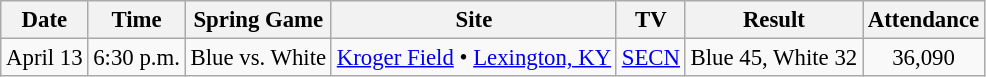<table class="wikitable" style="font-size:95%;">
<tr>
<th>Date</th>
<th>Time</th>
<th>Spring Game</th>
<th>Site</th>
<th>TV</th>
<th>Result</th>
<th>Attendance</th>
</tr>
<tr>
<td>April 13</td>
<td>6:30 p.m.</td>
<td>Blue vs. White</td>
<td><a href='#'>Kroger Field</a> • <a href='#'>Lexington, KY</a></td>
<td><a href='#'>SECN</a></td>
<td>Blue 45, White 32</td>
<td align=center>36,090</td>
</tr>
</table>
